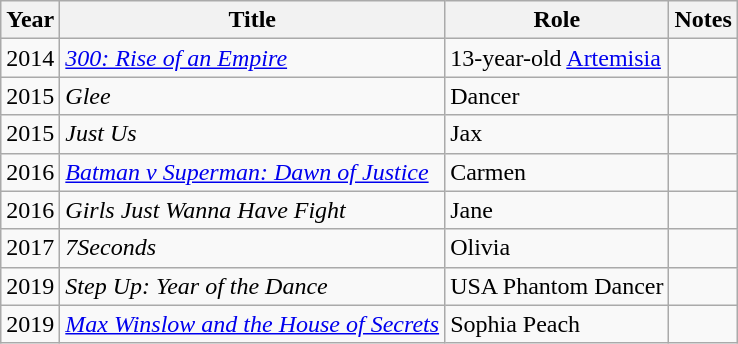<table class="wikitable">
<tr>
<th>Year</th>
<th>Title</th>
<th>Role</th>
<th>Notes</th>
</tr>
<tr>
<td>2014</td>
<td><em><a href='#'>300: Rise of an Empire</a></em></td>
<td>13-year-old <a href='#'>Artemisia</a></td>
<td></td>
</tr>
<tr>
<td>2015</td>
<td><em>Glee</em></td>
<td>Dancer</td>
<td></td>
</tr>
<tr>
<td>2015</td>
<td><em>Just Us</em></td>
<td>Jax</td>
<td></td>
</tr>
<tr>
<td>2016</td>
<td><em><a href='#'>Batman v Superman: Dawn of Justice</a></em></td>
<td>Carmen</td>
<td></td>
</tr>
<tr>
<td>2016</td>
<td><em>Girls Just Wanna Have Fight</em></td>
<td>Jane</td>
<td></td>
</tr>
<tr>
<td>2017</td>
<td><em>7Seconds</em></td>
<td>Olivia</td>
<td></td>
</tr>
<tr>
<td>2019</td>
<td><em>Step Up: Year of the Dance</em></td>
<td>USA Phantom Dancer</td>
<td></td>
</tr>
<tr>
<td>2019</td>
<td><em><a href='#'>Max Winslow and the House of Secrets</a></em></td>
<td>Sophia Peach</td>
<td></td>
</tr>
</table>
